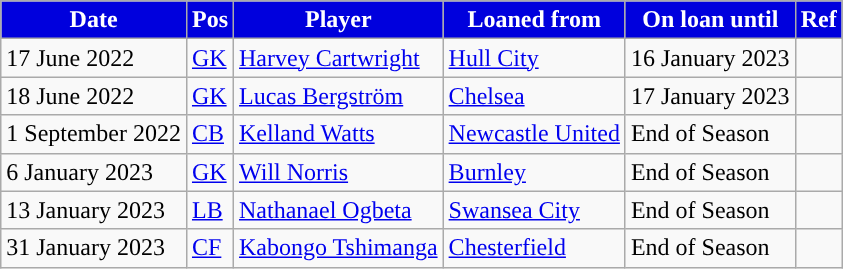<table class="wikitable plainrowheaders sortable">
<tr>
<th style="background:#0000DD; color:#FFFFFF; ">Date</th>
<th style="background:#0000DD; color:#FFFFFF; ">Pos</th>
<th style="background:#0000DD; color:#FFFFFF; ">Player</th>
<th style="background:#0000DD; color:#FFFFFF; ">Loaned from</th>
<th style="background:#0000DD; color:#FFFFFF; ">On loan until</th>
<th style="background:#0000DD; color:#FFFFFF; ">Ref</th>
</tr>
<tr>
<td>17 June 2022</td>
<td><a href='#'>GK</a></td>
<td> <a href='#'>Harvey Cartwright</a></td>
<td> <a href='#'>Hull City</a></td>
<td>16 January 2023</td>
<td></td>
</tr>
<tr>
<td>18 June 2022</td>
<td><a href='#'>GK</a></td>
<td> <a href='#'>Lucas Bergström</a></td>
<td> <a href='#'>Chelsea</a></td>
<td>17 January 2023</td>
<td></td>
</tr>
<tr>
<td>1 September 2022</td>
<td><a href='#'>CB</a></td>
<td> <a href='#'>Kelland Watts</a></td>
<td> <a href='#'>Newcastle United</a></td>
<td>End of Season</td>
<td></td>
</tr>
<tr>
<td>6 January 2023</td>
<td><a href='#'>GK</a></td>
<td> <a href='#'>Will Norris</a></td>
<td> <a href='#'>Burnley</a></td>
<td>End of Season</td>
<td></td>
</tr>
<tr>
<td>13 January 2023</td>
<td><a href='#'>LB</a></td>
<td> <a href='#'>Nathanael Ogbeta</a></td>
<td> <a href='#'>Swansea City</a></td>
<td>End of Season</td>
<td></td>
</tr>
<tr>
<td>31 January 2023</td>
<td><a href='#'>CF</a></td>
<td> <a href='#'>Kabongo Tshimanga</a></td>
<td> <a href='#'>Chesterfield</a></td>
<td>End of Season</td>
<td></td>
</tr>
</table>
